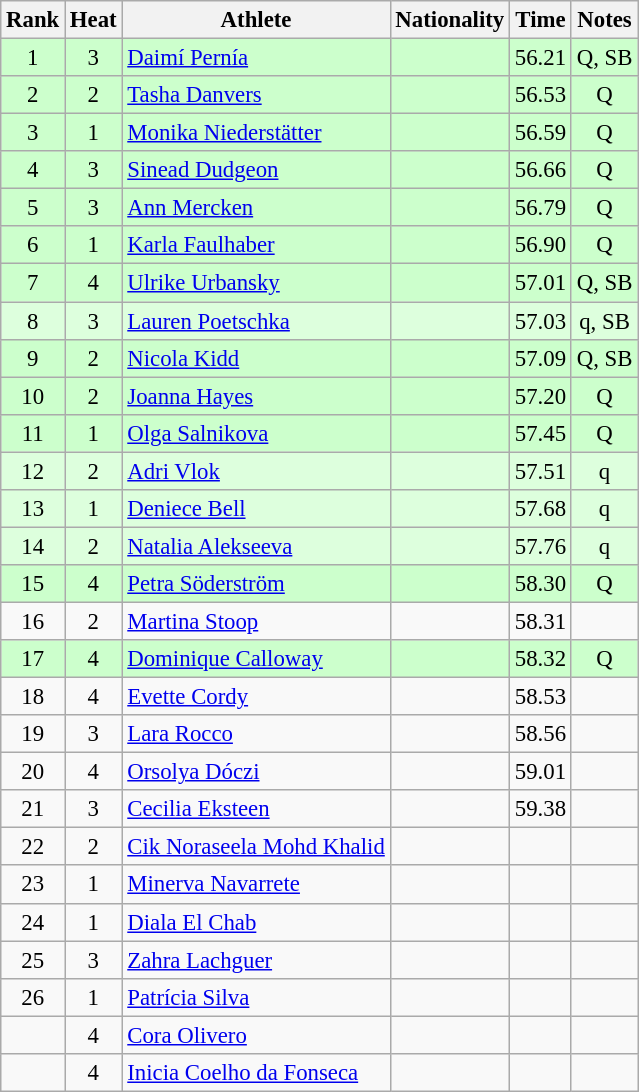<table class="wikitable sortable" style="text-align:center;font-size:95%">
<tr>
<th>Rank</th>
<th>Heat</th>
<th>Athlete</th>
<th>Nationality</th>
<th>Time</th>
<th>Notes</th>
</tr>
<tr bgcolor=ccffcc>
<td>1</td>
<td>3</td>
<td align="left"><a href='#'>Daimí Pernía</a></td>
<td align=left></td>
<td>56.21</td>
<td>Q, SB</td>
</tr>
<tr bgcolor=ccffcc>
<td>2</td>
<td>2</td>
<td align="left"><a href='#'>Tasha Danvers</a></td>
<td align=left></td>
<td>56.53</td>
<td>Q</td>
</tr>
<tr bgcolor=ccffcc>
<td>3</td>
<td>1</td>
<td align="left"><a href='#'>Monika Niederstätter</a></td>
<td align=left></td>
<td>56.59</td>
<td>Q</td>
</tr>
<tr bgcolor=ccffcc>
<td>4</td>
<td>3</td>
<td align="left"><a href='#'>Sinead Dudgeon</a></td>
<td align=left></td>
<td>56.66</td>
<td>Q</td>
</tr>
<tr bgcolor=ccffcc>
<td>5</td>
<td>3</td>
<td align="left"><a href='#'>Ann Mercken</a></td>
<td align=left></td>
<td>56.79</td>
<td>Q</td>
</tr>
<tr bgcolor=ccffcc>
<td>6</td>
<td>1</td>
<td align="left"><a href='#'>Karla Faulhaber</a></td>
<td align=left></td>
<td>56.90</td>
<td>Q</td>
</tr>
<tr bgcolor=ccffcc>
<td>7</td>
<td>4</td>
<td align="left"><a href='#'>Ulrike Urbansky</a></td>
<td align=left></td>
<td>57.01</td>
<td>Q, SB</td>
</tr>
<tr bgcolor=ddffdd>
<td>8</td>
<td>3</td>
<td align="left"><a href='#'>Lauren Poetschka</a></td>
<td align=left></td>
<td>57.03</td>
<td>q, SB</td>
</tr>
<tr bgcolor=ccffcc>
<td>9</td>
<td>2</td>
<td align="left"><a href='#'>Nicola Kidd</a></td>
<td align=left></td>
<td>57.09</td>
<td>Q, SB</td>
</tr>
<tr bgcolor=ccffcc>
<td>10</td>
<td>2</td>
<td align="left"><a href='#'>Joanna Hayes</a></td>
<td align=left></td>
<td>57.20</td>
<td>Q</td>
</tr>
<tr bgcolor=ccffcc>
<td>11</td>
<td>1</td>
<td align="left"><a href='#'>Olga Salnikova</a></td>
<td align=left></td>
<td>57.45</td>
<td>Q</td>
</tr>
<tr bgcolor=ddffdd>
<td>12</td>
<td>2</td>
<td align="left"><a href='#'>Adri Vlok</a></td>
<td align=left></td>
<td>57.51</td>
<td>q</td>
</tr>
<tr bgcolor=ddffdd>
<td>13</td>
<td>1</td>
<td align="left"><a href='#'>Deniece Bell</a></td>
<td align=left></td>
<td>57.68</td>
<td>q</td>
</tr>
<tr bgcolor=ddffdd>
<td>14</td>
<td>2</td>
<td align="left"><a href='#'>Natalia Alekseeva</a></td>
<td align=left></td>
<td>57.76</td>
<td>q</td>
</tr>
<tr bgcolor=ccffcc>
<td>15</td>
<td>4</td>
<td align="left"><a href='#'>Petra Söderström</a></td>
<td align=left></td>
<td>58.30</td>
<td>Q</td>
</tr>
<tr>
<td>16</td>
<td>2</td>
<td align="left"><a href='#'>Martina Stoop</a></td>
<td align=left></td>
<td>58.31</td>
<td></td>
</tr>
<tr bgcolor=ccffcc>
<td>17</td>
<td>4</td>
<td align="left"><a href='#'>Dominique Calloway</a></td>
<td align=left></td>
<td>58.32</td>
<td>Q</td>
</tr>
<tr>
<td>18</td>
<td>4</td>
<td align="left"><a href='#'>Evette Cordy</a></td>
<td align=left></td>
<td>58.53</td>
<td></td>
</tr>
<tr>
<td>19</td>
<td>3</td>
<td align="left"><a href='#'>Lara Rocco</a></td>
<td align=left></td>
<td>58.56</td>
<td></td>
</tr>
<tr>
<td>20</td>
<td>4</td>
<td align="left"><a href='#'>Orsolya Dóczi</a></td>
<td align=left></td>
<td>59.01</td>
<td></td>
</tr>
<tr>
<td>21</td>
<td>3</td>
<td align="left"><a href='#'>Cecilia Eksteen</a></td>
<td align=left></td>
<td>59.38</td>
<td></td>
</tr>
<tr>
<td>22</td>
<td>2</td>
<td align="left"><a href='#'>Cik Noraseela Mohd Khalid</a></td>
<td align=left></td>
<td></td>
<td></td>
</tr>
<tr>
<td>23</td>
<td>1</td>
<td align="left"><a href='#'>Minerva Navarrete</a></td>
<td align=left></td>
<td></td>
<td></td>
</tr>
<tr>
<td>24</td>
<td>1</td>
<td align="left"><a href='#'>Diala El Chab</a></td>
<td align=left></td>
<td></td>
<td></td>
</tr>
<tr>
<td>25</td>
<td>3</td>
<td align="left"><a href='#'>Zahra Lachguer</a></td>
<td align=left></td>
<td></td>
<td></td>
</tr>
<tr>
<td>26</td>
<td>1</td>
<td align="left"><a href='#'>Patrícia Silva</a></td>
<td align=left></td>
<td></td>
<td></td>
</tr>
<tr>
<td></td>
<td>4</td>
<td align="left"><a href='#'>Cora Olivero</a></td>
<td align=left></td>
<td></td>
<td></td>
</tr>
<tr>
<td></td>
<td>4</td>
<td align="left"><a href='#'>Inicia Coelho da Fonseca</a></td>
<td align=left></td>
<td></td>
<td></td>
</tr>
</table>
